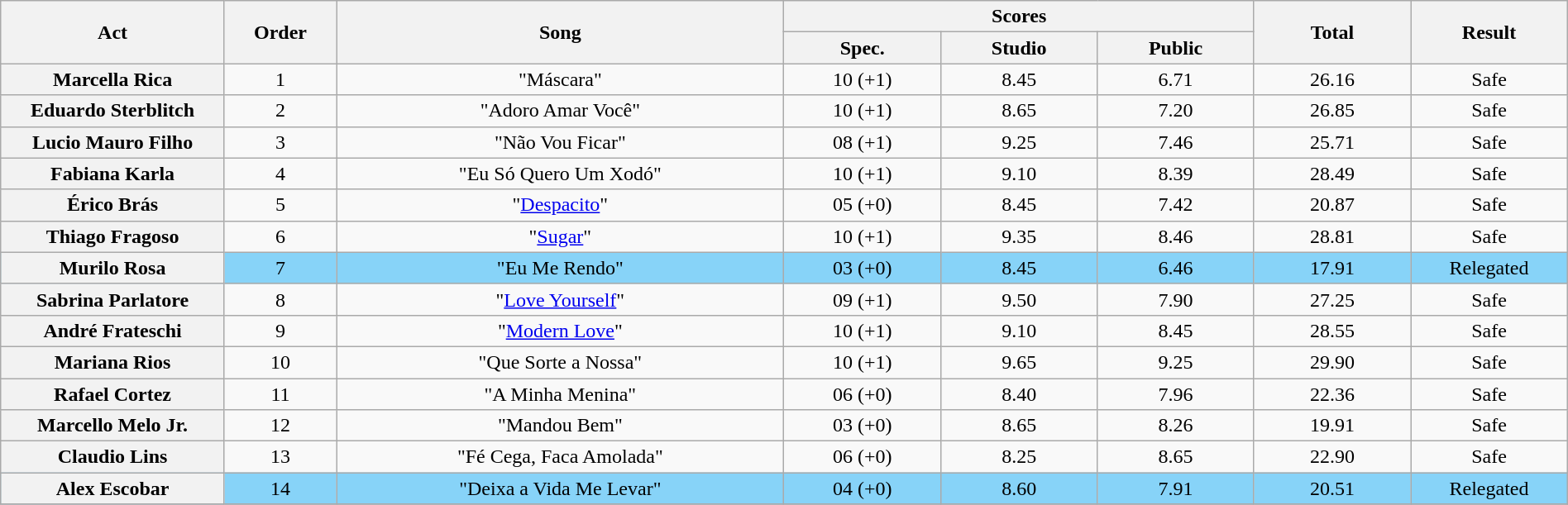<table class="wikitable plainrowheaders" style="text-align:center; width:100%;">
<tr>
<th scope="col" rowspan=2 width="10.0%">Act</th>
<th scope="col" rowspan=2 width="05.0%">Order</th>
<th scope="col" rowspan=2 width="20.0%">Song</th>
<th scope="col" colspan=3 width="20.0%">Scores</th>
<th scope="col" rowspan=2 width="07.0%">Total</th>
<th scope="col" rowspan=2 width="07.0%">Result</th>
</tr>
<tr>
<th scope="col" width="07.0%">Spec.</th>
<th scope="col" width="07.0%">Studio</th>
<th scope="col" width="07.0%">Public</th>
</tr>
<tr>
<th scope="row">Marcella Rica</th>
<td>1</td>
<td>"Máscara"</td>
<td>10 (+1)</td>
<td>8.45</td>
<td>6.71</td>
<td>26.16</td>
<td>Safe</td>
</tr>
<tr>
<th scope="row">Eduardo Sterblitch</th>
<td>2</td>
<td>"Adoro Amar Você"</td>
<td>10 (+1)</td>
<td>8.65</td>
<td>7.20</td>
<td>26.85</td>
<td>Safe</td>
</tr>
<tr>
<th scope="row">Lucio Mauro Filho</th>
<td>3</td>
<td>"Não Vou Ficar"</td>
<td>08 (+1)</td>
<td>9.25</td>
<td>7.46</td>
<td>25.71</td>
<td>Safe</td>
</tr>
<tr>
<th scope="row">Fabiana Karla</th>
<td>4</td>
<td>"Eu Só Quero Um Xodó"</td>
<td>10 (+1)</td>
<td>9.10</td>
<td>8.39</td>
<td>28.49</td>
<td>Safe</td>
</tr>
<tr>
<th scope="row">Érico Brás</th>
<td>5</td>
<td>"<a href='#'>Despacito</a>"</td>
<td>05 (+0)</td>
<td>8.45</td>
<td>7.42</td>
<td>20.87</td>
<td>Safe</td>
</tr>
<tr>
<th scope="row">Thiago Fragoso</th>
<td>6</td>
<td>"<a href='#'>Sugar</a>"</td>
<td>10 (+1)</td>
<td>9.35</td>
<td>8.46</td>
<td>28.81</td>
<td>Safe</td>
</tr>
<tr bgcolor="87D3F8">
<th scope="row">Murilo Rosa</th>
<td>7</td>
<td>"Eu Me Rendo"</td>
<td>03 (+0)</td>
<td>8.45</td>
<td>6.46</td>
<td>17.91</td>
<td>Relegated</td>
</tr>
<tr>
<th scope="row">Sabrina Parlatore</th>
<td>8</td>
<td>"<a href='#'>Love Yourself</a>"</td>
<td>09 (+1)</td>
<td>9.50</td>
<td>7.90</td>
<td>27.25</td>
<td>Safe</td>
</tr>
<tr>
<th scope="row">André Frateschi</th>
<td>9</td>
<td>"<a href='#'>Modern Love</a>"</td>
<td>10 (+1)</td>
<td>9.10</td>
<td>8.45</td>
<td>28.55</td>
<td>Safe</td>
</tr>
<tr>
<th scope="row">Mariana Rios</th>
<td>10</td>
<td>"Que Sorte a Nossa"</td>
<td>10 (+1)</td>
<td>9.65</td>
<td>9.25</td>
<td>29.90</td>
<td>Safe</td>
</tr>
<tr>
<th scope="row">Rafael Cortez</th>
<td>11</td>
<td>"A Minha Menina"</td>
<td>06 (+0)</td>
<td>8.40</td>
<td>7.96</td>
<td>22.36</td>
<td>Safe</td>
</tr>
<tr>
<th scope="row">Marcello Melo Jr.</th>
<td>12</td>
<td>"Mandou Bem"</td>
<td>03 (+0)</td>
<td>8.65</td>
<td>8.26</td>
<td>19.91</td>
<td>Safe</td>
</tr>
<tr>
<th scope="row">Claudio Lins</th>
<td>13</td>
<td>"Fé Cega, Faca Amolada"</td>
<td>06 (+0)</td>
<td>8.25</td>
<td>8.65</td>
<td>22.90</td>
<td>Safe</td>
</tr>
<tr bgcolor="87D3F8">
<th scope="row">Alex Escobar</th>
<td>14</td>
<td>"Deixa a Vida Me Levar"</td>
<td>04 (+0)</td>
<td>8.60</td>
<td>7.91</td>
<td>20.51</td>
<td>Relegated</td>
</tr>
<tr>
</tr>
</table>
